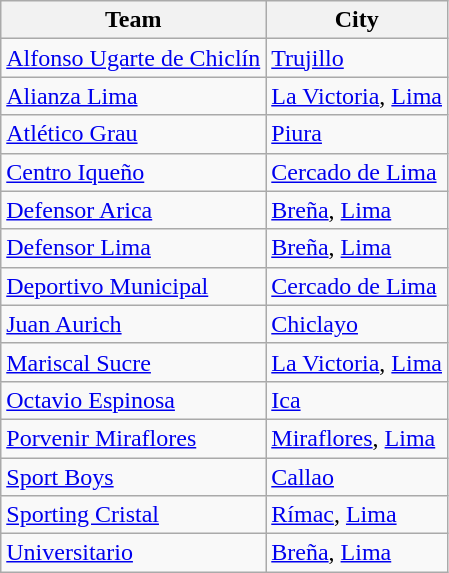<table class="wikitable sortable">
<tr>
<th>Team</th>
<th>City</th>
</tr>
<tr>
<td><a href='#'>Alfonso Ugarte de Chiclín</a></td>
<td><a href='#'>Trujillo</a></td>
</tr>
<tr>
<td><a href='#'>Alianza Lima</a></td>
<td><a href='#'>La Victoria</a>, <a href='#'>Lima</a></td>
</tr>
<tr>
<td><a href='#'>Atlético Grau</a></td>
<td><a href='#'>Piura</a></td>
</tr>
<tr>
<td><a href='#'>Centro Iqueño</a></td>
<td><a href='#'>Cercado de Lima</a></td>
</tr>
<tr>
<td><a href='#'>Defensor Arica</a></td>
<td><a href='#'>Breña</a>, <a href='#'>Lima</a></td>
</tr>
<tr>
<td><a href='#'>Defensor Lima</a></td>
<td><a href='#'>Breña</a>, <a href='#'>Lima</a></td>
</tr>
<tr>
<td><a href='#'>Deportivo Municipal</a></td>
<td><a href='#'>Cercado de Lima</a></td>
</tr>
<tr>
<td><a href='#'>Juan Aurich</a></td>
<td><a href='#'>Chiclayo</a></td>
</tr>
<tr>
<td><a href='#'>Mariscal Sucre</a></td>
<td><a href='#'>La Victoria</a>, <a href='#'>Lima</a></td>
</tr>
<tr>
<td><a href='#'>Octavio Espinosa</a></td>
<td><a href='#'>Ica</a></td>
</tr>
<tr>
<td><a href='#'>Porvenir Miraflores</a></td>
<td><a href='#'>Miraflores</a>, <a href='#'>Lima</a></td>
</tr>
<tr>
<td><a href='#'>Sport Boys</a></td>
<td><a href='#'>Callao</a></td>
</tr>
<tr>
<td><a href='#'>Sporting Cristal</a></td>
<td><a href='#'>Rímac</a>, <a href='#'>Lima</a></td>
</tr>
<tr>
<td><a href='#'>Universitario</a></td>
<td><a href='#'>Breña</a>, <a href='#'>Lima</a></td>
</tr>
</table>
